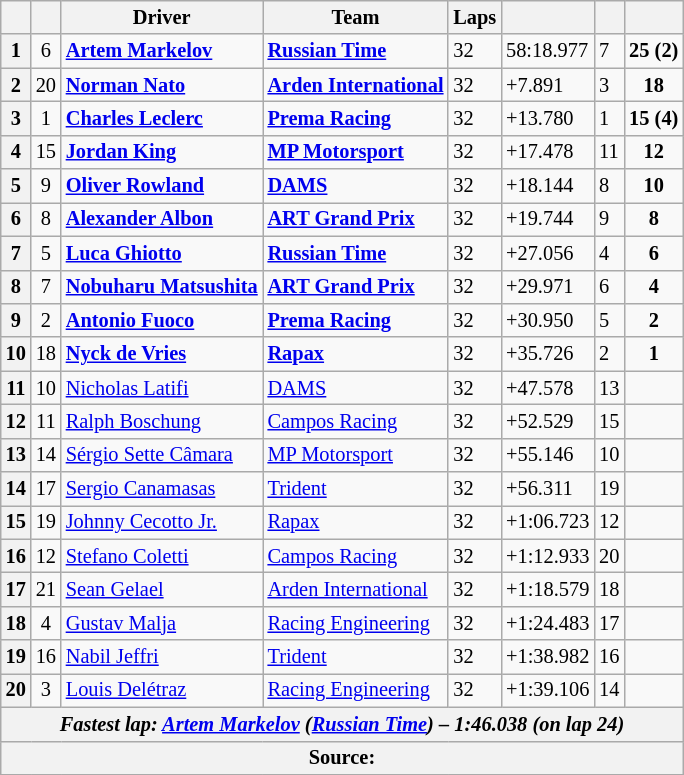<table class="wikitable" style="font-size:85%">
<tr>
<th scope="col"></th>
<th scope="col"></th>
<th scope="col">Driver</th>
<th scope="col">Team</th>
<th scope="col">Laps</th>
<th scope="col"></th>
<th scope="col"></th>
<th scope="col"></th>
</tr>
<tr>
<th scope="row">1</th>
<td align="center">6</td>
<td> <strong><a href='#'>Artem Markelov</a></strong></td>
<td><strong><a href='#'>Russian Time</a></strong></td>
<td>32</td>
<td>58:18.977</td>
<td>7</td>
<td align="center"><strong>25 (2)</strong></td>
</tr>
<tr>
<th scope="row">2</th>
<td align="center">20</td>
<td> <strong><a href='#'>Norman Nato</a></strong></td>
<td><strong><a href='#'>Arden International</a></strong></td>
<td>32</td>
<td>+7.891</td>
<td>3</td>
<td align="center"><strong>18</strong></td>
</tr>
<tr>
<th scope="row">3</th>
<td align="center">1</td>
<td> <strong><a href='#'>Charles Leclerc</a></strong></td>
<td><strong><a href='#'>Prema Racing</a></strong></td>
<td>32</td>
<td>+13.780</td>
<td>1</td>
<td align="center"><strong>15 (4)</strong></td>
</tr>
<tr>
<th scope="row">4</th>
<td align="center">15</td>
<td> <strong><a href='#'>Jordan King</a></strong></td>
<td><strong><a href='#'>MP Motorsport</a></strong></td>
<td>32</td>
<td>+17.478</td>
<td>11</td>
<td align="center"><strong>12</strong></td>
</tr>
<tr>
<th scope="row">5</th>
<td align="center">9</td>
<td> <strong><a href='#'>Oliver Rowland</a></strong></td>
<td><strong><a href='#'>DAMS</a></strong></td>
<td>32</td>
<td>+18.144</td>
<td>8</td>
<td align="center"><strong>10</strong></td>
</tr>
<tr>
<th scope="row">6</th>
<td align="center">8</td>
<td> <strong><a href='#'>Alexander Albon</a></strong></td>
<td><strong><a href='#'>ART Grand Prix</a></strong></td>
<td>32</td>
<td>+19.744</td>
<td>9</td>
<td align="center"><strong>8</strong></td>
</tr>
<tr>
<th scope="row">7</th>
<td align="center">5</td>
<td> <strong><a href='#'>Luca Ghiotto</a></strong></td>
<td><strong><a href='#'>Russian Time</a></strong></td>
<td>32</td>
<td>+27.056</td>
<td>4</td>
<td align="center"><strong>6</strong></td>
</tr>
<tr>
<th scope="row">8</th>
<td align="center">7</td>
<td> <strong><a href='#'>Nobuharu Matsushita</a></strong></td>
<td><strong><a href='#'>ART Grand Prix</a></strong></td>
<td>32</td>
<td>+29.971</td>
<td>6</td>
<td align="center"><strong>4</strong></td>
</tr>
<tr>
<th scope="row">9</th>
<td align="center">2</td>
<td> <strong><a href='#'>Antonio Fuoco</a></strong></td>
<td><strong><a href='#'>Prema Racing</a></strong></td>
<td>32</td>
<td>+30.950</td>
<td>5</td>
<td align="center"><strong>2</strong></td>
</tr>
<tr>
<th scope="row">10</th>
<td align="center">18</td>
<td> <strong><a href='#'>Nyck de Vries</a></strong></td>
<td><strong><a href='#'>Rapax</a></strong></td>
<td>32</td>
<td>+35.726</td>
<td>2</td>
<td align="center"><strong>1</strong></td>
</tr>
<tr>
<th scope="row">11</th>
<td align="center">10</td>
<td> <a href='#'>Nicholas Latifi</a></td>
<td><a href='#'>DAMS</a></td>
<td>32</td>
<td>+47.578</td>
<td>13</td>
<td></td>
</tr>
<tr>
<th scope="row">12</th>
<td align="center">11</td>
<td> <a href='#'>Ralph Boschung</a></td>
<td><a href='#'>Campos Racing</a></td>
<td>32</td>
<td>+52.529</td>
<td>15</td>
<td></td>
</tr>
<tr>
<th scope="row">13</th>
<td align="center">14</td>
<td> <a href='#'>Sérgio Sette Câmara</a></td>
<td><a href='#'>MP Motorsport</a></td>
<td>32</td>
<td>+55.146</td>
<td>10</td>
<td></td>
</tr>
<tr>
<th scope="row">14</th>
<td align="center">17</td>
<td> <a href='#'>Sergio Canamasas</a></td>
<td><a href='#'>Trident</a></td>
<td>32</td>
<td>+56.311</td>
<td>19</td>
<td></td>
</tr>
<tr>
<th scope="row">15</th>
<td align="center">19</td>
<td> <a href='#'>Johnny Cecotto Jr.</a></td>
<td><a href='#'>Rapax</a></td>
<td>32</td>
<td>+1:06.723</td>
<td>12</td>
<td></td>
</tr>
<tr>
<th scope="row">16</th>
<td align="center">12</td>
<td> <a href='#'>Stefano Coletti</a></td>
<td><a href='#'>Campos Racing</a></td>
<td>32</td>
<td>+1:12.933</td>
<td>20</td>
<td></td>
</tr>
<tr>
<th scope="row">17</th>
<td align="center">21</td>
<td> <a href='#'>Sean Gelael</a></td>
<td><a href='#'>Arden International</a></td>
<td>32</td>
<td>+1:18.579</td>
<td>18</td>
<td></td>
</tr>
<tr>
<th scope="row">18</th>
<td align="center">4</td>
<td> <a href='#'>Gustav Malja</a></td>
<td><a href='#'>Racing Engineering</a></td>
<td>32</td>
<td>+1:24.483</td>
<td>17</td>
<td></td>
</tr>
<tr>
<th scope="row">19</th>
<td align="center">16</td>
<td> <a href='#'>Nabil Jeffri</a></td>
<td><a href='#'>Trident</a></td>
<td>32</td>
<td>+1:38.982</td>
<td>16</td>
<td></td>
</tr>
<tr>
<th scope="row">20</th>
<td align="center">3</td>
<td> <a href='#'>Louis Delétraz</a></td>
<td><a href='#'>Racing Engineering</a></td>
<td>32</td>
<td>+1:39.106</td>
<td>14</td>
<td></td>
</tr>
<tr>
<th colspan="8" align="center"><em>Fastest lap:  <a href='#'>Artem Markelov</a> (<a href='#'>Russian Time</a>) – 1:46.038 (on lap 24)</em></th>
</tr>
<tr>
<th colspan="8">Source:</th>
</tr>
<tr>
</tr>
</table>
